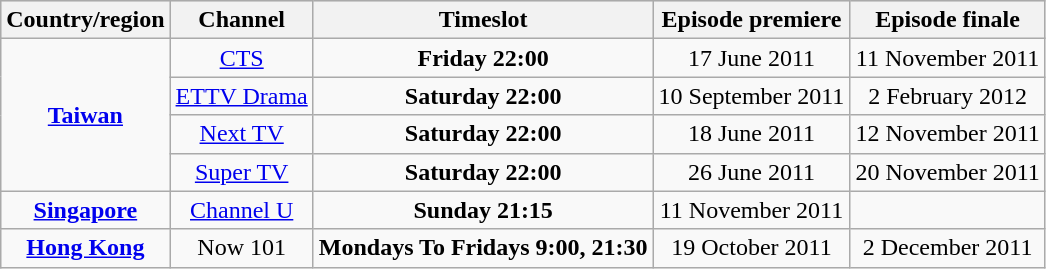<table class="wikitable">
<tr style="background: #e0e0e0;">
<th>Country/region</th>
<th>Channel</th>
<th>Timeslot</th>
<th>Episode premiere</th>
<th>Episode finale</th>
</tr>
<tr style="background: #f9f9f9;">
<th style="background: #f9f9f9; text-align: center;" rowspan="4"><a href='#'>Taiwan</a></th>
<td style="text-align: center;"><a href='#'>CTS</a></td>
<td style="text-align: center;"><strong>Friday 22:00</strong></td>
<td style="text-align: center;">17 June 2011</td>
<td style="text-align: center;">11 November 2011</td>
</tr>
<tr style="background: #f9f9f9;">
<td style="text-align: center;"><a href='#'>ETTV Drama</a></td>
<td style="text-align: center;"><strong>Saturday 22:00</strong></td>
<td style="text-align: center;">10 September 2011</td>
<td style="text-align: center;">2 February 2012</td>
</tr>
<tr style="background:#f9f9f9; text-align:center;">
<td><a href='#'>Next TV</a></td>
<td><strong>Saturday 22:00</strong></td>
<td>18 June 2011</td>
<td>12 November 2011</td>
</tr>
<tr style="background:#f9f9f9; text-align:center;">
<td><a href='#'>Super TV</a></td>
<td><strong>Saturday 22:00</strong></td>
<td>26 June 2011</td>
<td>20 November 2011</td>
</tr>
<tr style="background: #f9f9f9;">
<th style="background: #f9f9f9; text-align: center;"><a href='#'>Singapore</a></th>
<td style="text-align: center;"><a href='#'>Channel U</a></td>
<td style="text-align: center;"><strong>Sunday 21:15</strong></td>
<td style="text-align: center;">11 November 2011</td>
<td style="text-align: center;"></td>
</tr>
<tr style="background: #f9f9f9;">
<th style="background: #f9f9f9; text-align: center;"><a href='#'>Hong Kong</a></th>
<td style="text-align: center;">Now 101</td>
<td style="text-align: center;"><strong>Mondays To Fridays 9:00, 21:30</strong></td>
<td style="text-align: center;">19 October 2011</td>
<td style="text-align: center;">2 December 2011</td>
</tr>
</table>
